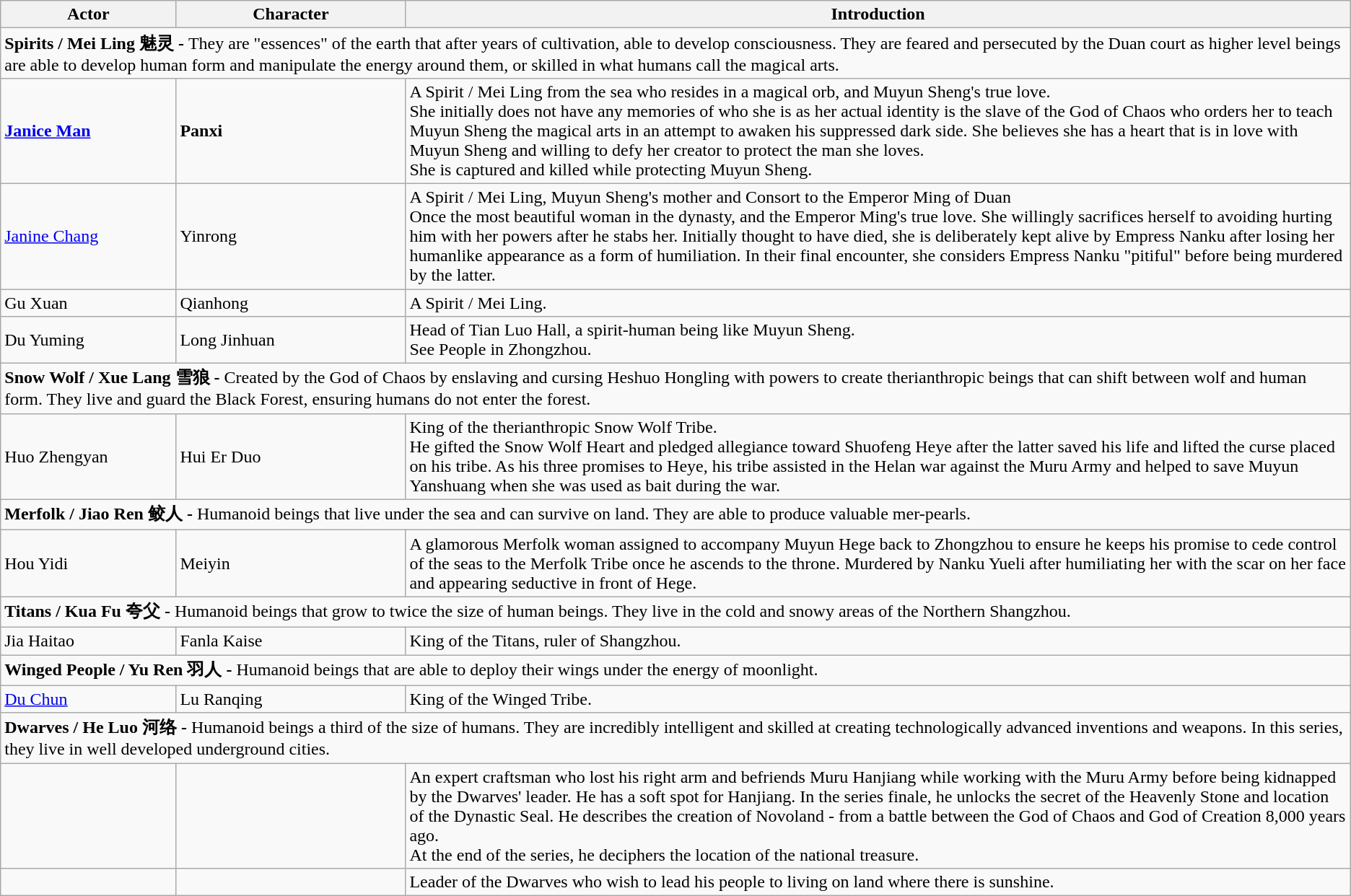<table class="wikitable">
<tr>
<th style="width:13%">Actor</th>
<th style="width:17%">Character</th>
<th>Introduction</th>
</tr>
<tr>
<td colspan="3"><strong>Spirits / Mei Ling 魅灵 -</strong> They are "essences" of the earth that after years of cultivation, able to develop consciousness. They are feared and persecuted by the Duan court as higher level beings are able to develop human form and manipulate the energy around them, or skilled in what humans call the magical arts.</td>
</tr>
<tr>
<td><strong><a href='#'>Janice Man</a></strong></td>
<td><strong>Panxi</strong></td>
<td>A Spirit / Mei Ling from the sea who resides in a magical orb, and Muyun Sheng's true love.<br>She initially does not have any memories of who she is as her actual identity is the slave of the God of Chaos who orders her to teach Muyun Sheng the magical arts in an attempt to awaken his suppressed dark side. She believes she has a heart that is in love with Muyun Sheng and willing to defy her creator to protect the man she loves.<br>She is captured and killed while protecting Muyun Sheng.</td>
</tr>
<tr>
<td><a href='#'>Janine Chang</a></td>
<td>Yinrong</td>
<td>A Spirit / Mei Ling, Muyun Sheng's mother and Consort to the Emperor Ming of Duan<br>Once the most beautiful woman in the dynasty, and the Emperor Ming's true love. She willingly sacrifices herself to avoiding hurting him with her powers after he stabs her. Initially thought to have died, she is deliberately kept alive by Empress Nanku after losing her humanlike appearance as a form of humiliation. In their final encounter, she considers Empress Nanku "pitiful" before being murdered by the latter.</td>
</tr>
<tr>
<td>Gu Xuan</td>
<td>Qianhong</td>
<td>A Spirit / Mei Ling.</td>
</tr>
<tr>
<td>Du Yuming</td>
<td>Long Jinhuan</td>
<td>Head of Tian Luo Hall, a spirit-human being like Muyun Sheng.<br>See People in Zhongzhou.</td>
</tr>
<tr>
<td colspan="3"><strong>Snow Wolf / Xue Lang 雪狼 -</strong> Created by the God of Chaos by enslaving and cursing Heshuo Hongling with powers to create therianthropic beings that can shift between wolf and human form. They live and guard the Black Forest, ensuring humans do not enter the forest.</td>
</tr>
<tr>
<td>Huo Zhengyan</td>
<td>Hui Er Duo</td>
<td>King of the therianthropic Snow Wolf Tribe.<br>He gifted the Snow Wolf Heart and pledged allegiance toward Shuofeng Heye after the latter saved his life and lifted the curse placed on his tribe. As his three promises to Heye, his tribe assisted in the Helan war against the Muru Army and helped to save Muyun Yanshuang when she was used as bait during the war.</td>
</tr>
<tr>
<td colspan="3"><strong>Merfolk / Jiao Ren 鲛人 -</strong> Humanoid beings that live under the sea and can survive on land. They are able to produce valuable mer-pearls.</td>
</tr>
<tr>
<td>Hou Yidi</td>
<td>Meiyin</td>
<td>A glamorous Merfolk woman assigned to accompany Muyun Hege back to Zhongzhou to ensure he keeps his promise to cede control of the seas to the Merfolk Tribe once he ascends to the throne. Murdered by Nanku Yueli after humiliating her with the scar on her face and appearing seductive in front of Hege.</td>
</tr>
<tr>
<td colspan="3"><strong>Titans / Kua Fu 夸父 -</strong> Humanoid beings that grow to twice the size of human beings. They live in the cold and snowy areas of the Northern Shangzhou.</td>
</tr>
<tr>
<td>Jia Haitao</td>
<td>Fanla Kaise</td>
<td>King of the Titans, ruler of Shangzhou.</td>
</tr>
<tr>
<td colspan="3"><strong>Winged People / Yu Ren 羽人 -</strong> Humanoid beings that are able to deploy their wings under the energy of moonlight.</td>
</tr>
<tr>
<td><a href='#'>Du Chun</a></td>
<td>Lu Ranqing</td>
<td>King of the Winged Tribe.</td>
</tr>
<tr>
<td colspan="3"><strong>Dwarves / He Luo 河络 -</strong> Humanoid beings a third of the size of humans. They are incredibly intelligent and skilled at creating technologically advanced inventions and weapons. In this series, they live in well developed underground cities.</td>
</tr>
<tr>
<td></td>
<td></td>
<td>An expert craftsman who lost his right arm and befriends Muru Hanjiang while working with the Muru Army before being kidnapped by the Dwarves' leader. He has a soft spot for Hanjiang. In the series finale, he unlocks the secret of the Heavenly Stone and location of the Dynastic Seal.  He describes the creation of Novoland - from a battle between the God of Chaos and God of Creation 8,000 years ago.<br>At the end of the series, he deciphers the location of the national treasure.</td>
</tr>
<tr>
<td></td>
<td></td>
<td>Leader of the Dwarves who wish to lead his people to living on land where there is sunshine.</td>
</tr>
</table>
